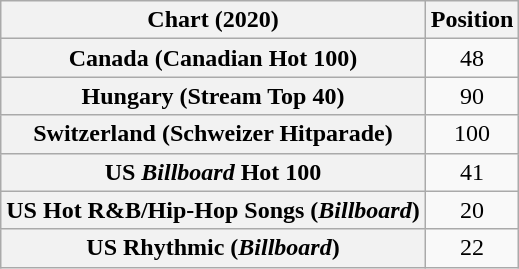<table class="wikitable sortable plainrowheaders" style="text-align:center">
<tr>
<th scope="col">Chart (2020)</th>
<th scope="col">Position</th>
</tr>
<tr>
<th scope="row">Canada (Canadian Hot 100)</th>
<td>48</td>
</tr>
<tr>
<th scope="row">Hungary (Stream Top 40)</th>
<td>90</td>
</tr>
<tr>
<th scope="row">Switzerland (Schweizer Hitparade)</th>
<td>100</td>
</tr>
<tr>
<th scope="row">US <em>Billboard</em> Hot 100</th>
<td>41</td>
</tr>
<tr>
<th scope="row">US Hot R&B/Hip-Hop Songs (<em>Billboard</em>)</th>
<td>20</td>
</tr>
<tr>
<th scope="row">US Rhythmic (<em>Billboard</em>)</th>
<td>22</td>
</tr>
</table>
